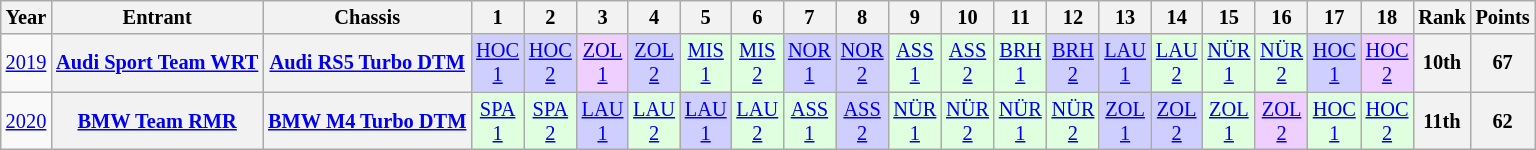<table class="wikitable" style="text-align:center; font-size:85%">
<tr>
<th>Year</th>
<th>Entrant</th>
<th>Chassis</th>
<th>1</th>
<th>2</th>
<th>3</th>
<th>4</th>
<th>5</th>
<th>6</th>
<th>7</th>
<th>8</th>
<th>9</th>
<th>10</th>
<th>11</th>
<th>12</th>
<th>13</th>
<th>14</th>
<th>15</th>
<th>16</th>
<th>17</th>
<th>18</th>
<th>Rank</th>
<th>Points</th>
</tr>
<tr>
<td><a href='#'>2019</a></td>
<th nowrap><a href='#'>Audi Sport Team WRT</a></th>
<th nowrap><a href='#'>Audi RS5 Turbo DTM</a></th>
<td style="background:#CFCFFF;"><a href='#'>HOC<br>1</a><br></td>
<td style="background:#CFCFFF;"><a href='#'>HOC<br>2</a><br></td>
<td style="background:#EFCFFF;"><a href='#'>ZOL<br>1</a><br></td>
<td style="background:#CFCFFF;"><a href='#'>ZOL<br>2</a><br></td>
<td style="background:#DFFFDF;"><a href='#'>MIS<br>1</a><br></td>
<td style="background:#DFFFDF;"><a href='#'>MIS<br>2</a><br></td>
<td style="background:#CFCFFF;"><a href='#'>NOR<br>1</a><br></td>
<td style="background:#CFCFFF;"><a href='#'>NOR<br>2</a><br></td>
<td style="background:#DFFFDF;"><a href='#'>ASS<br>1</a><br></td>
<td style="background:#DFFFDF;"><a href='#'>ASS<br>2</a><br></td>
<td style="background:#DFFFDF;"><a href='#'>BRH<br>1</a><br></td>
<td style="background:#CFCFFF;"><a href='#'>BRH<br>2</a><br></td>
<td style="background:#CFCFFF;"><a href='#'>LAU<br>1</a><br></td>
<td style="background:#DFFFDF;"><a href='#'>LAU<br>2</a><br></td>
<td style="background:#DFFFDF;"><a href='#'>NÜR<br>1</a><br></td>
<td style="background:#DFFFDF;"><a href='#'>NÜR<br>2</a><br></td>
<td style="background:#CFCFFF;"><a href='#'>HOC<br>1</a><br></td>
<td style="background:#EFCFFF;"><a href='#'>HOC<br>2</a><br></td>
<th>10th</th>
<th>67</th>
</tr>
<tr>
<td><a href='#'>2020</a></td>
<th nowrap><a href='#'>BMW Team RMR</a></th>
<th nowrap><a href='#'>BMW M4 Turbo DTM</a></th>
<td style="background:#DFFFDF;"><a href='#'>SPA<br>1</a><br></td>
<td style="background:#DFFFDF;"><a href='#'>SPA<br>2</a><br></td>
<td style="background:#CFCFFF;"><a href='#'>LAU<br>1</a><br></td>
<td style="background:#DFFFDF;"><a href='#'>LAU<br>2</a><br></td>
<td style="background:#CFCFFF;"><a href='#'>LAU<br>1</a><br></td>
<td style="background:#DFFFDF;"><a href='#'>LAU<br>2</a><br></td>
<td style="background:#DFFFDF;"><a href='#'>ASS<br>1</a><br></td>
<td style="background:#CFCFFF;"><a href='#'>ASS<br>2</a><br></td>
<td style="background:#DFFFDF;"><a href='#'>NÜR<br>1</a><br></td>
<td style="background:#DFFFDF;"><a href='#'>NÜR<br>2</a><br></td>
<td style="background:#DFFFDF;"><a href='#'>NÜR<br>1</a><br></td>
<td style="background:#DFFFDF;"><a href='#'>NÜR<br>2</a><br></td>
<td style="background:#CFCFFF;"><a href='#'>ZOL<br>1</a><br></td>
<td style="background:#CFCFFF;"><a href='#'>ZOL<br>2</a><br></td>
<td style="background:#DFFFDF;"><a href='#'>ZOL<br>1</a><br></td>
<td style="background:#EFCFFF;"><a href='#'>ZOL<br>2</a><br></td>
<td style="background:#DFFFDF;"><a href='#'>HOC<br>1</a><br></td>
<td style="background:#DFFFDF;"><a href='#'>HOC<br>2</a><br></td>
<th>11th</th>
<th>62</th>
</tr>
</table>
